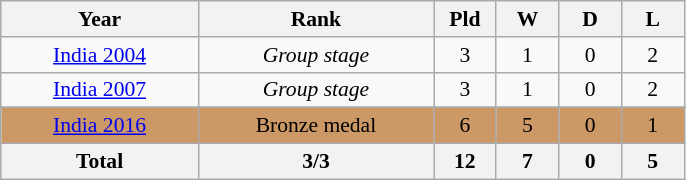<table class="wikitable" style="text-align: center;font-size:90%;">
<tr>
<th width=125>Year</th>
<th width=150>Rank</th>
<th width=35>Pld</th>
<th width=35>W</th>
<th width=35>D</th>
<th width=35>L</th>
</tr>
<tr>
<td><a href='#'>India 2004</a></td>
<td><em>Group stage</em></td>
<td>3</td>
<td>1</td>
<td>0</td>
<td>2</td>
</tr>
<tr>
<td><a href='#'>India 2007</a></td>
<td><em>Group stage</em></td>
<td>3</td>
<td>1</td>
<td>0</td>
<td>2</td>
</tr>
<tr>
</tr>
<tr bgcolor="#cc9966">
<td><a href='#'>India 2016</a></td>
<td>Bronze medal</td>
<td>6</td>
<td>5</td>
<td>0</td>
<td>1</td>
</tr>
<tr>
<th>Total</th>
<th>3/3</th>
<th>12</th>
<th>7</th>
<th>0</th>
<th>5</th>
</tr>
</table>
